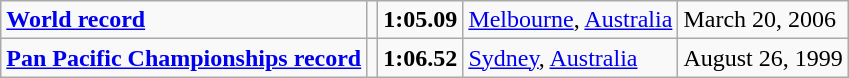<table class="wikitable">
<tr>
<td><strong><a href='#'>World record</a></strong></td>
<td></td>
<td><strong>1:05.09</strong></td>
<td><a href='#'>Melbourne</a>, <a href='#'>Australia</a></td>
<td>March 20, 2006</td>
</tr>
<tr>
<td><strong><a href='#'>Pan Pacific Championships record</a></strong></td>
<td></td>
<td><strong>1:06.52</strong></td>
<td><a href='#'>Sydney</a>, <a href='#'>Australia</a></td>
<td>August 26, 1999</td>
</tr>
</table>
